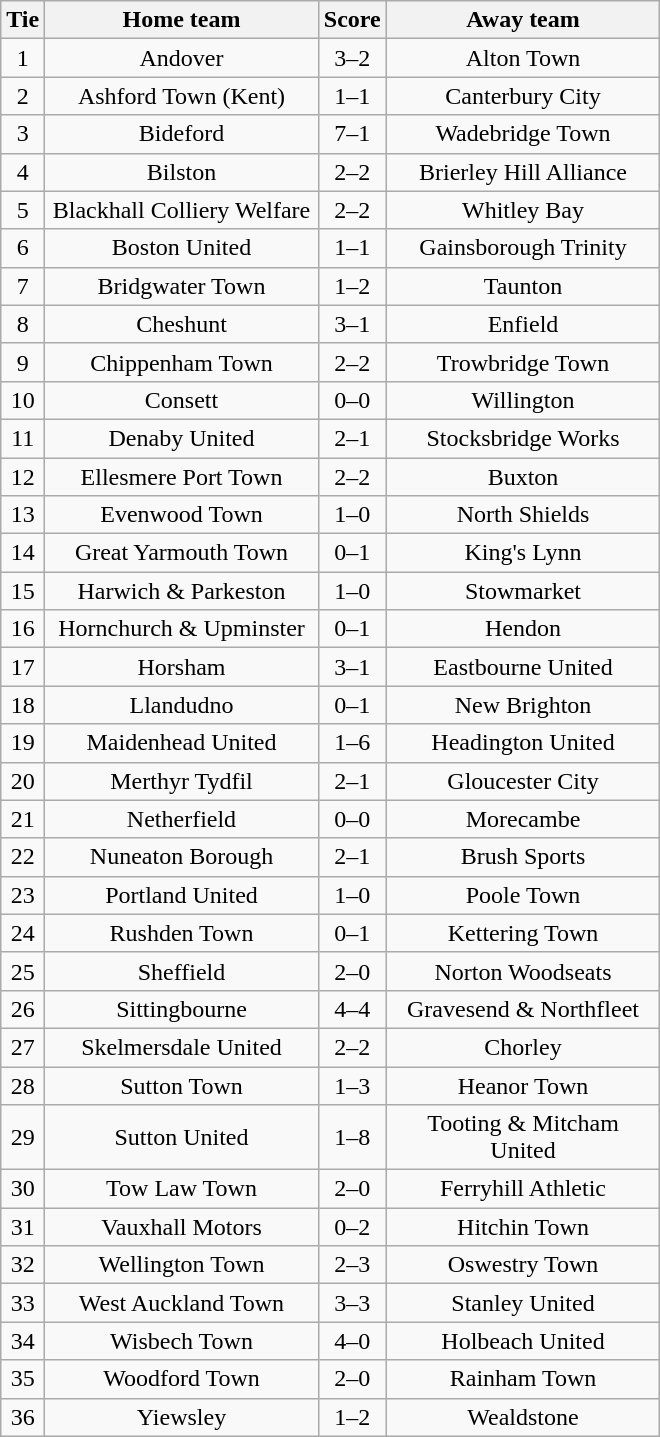<table class="wikitable" style="text-align:center;">
<tr>
<th width=20>Tie</th>
<th width=175>Home team</th>
<th width=20>Score</th>
<th width=175>Away team</th>
</tr>
<tr>
<td>1</td>
<td>Andover</td>
<td>3–2</td>
<td>Alton Town</td>
</tr>
<tr>
<td>2</td>
<td>Ashford Town (Kent)</td>
<td>1–1</td>
<td>Canterbury City</td>
</tr>
<tr>
<td>3</td>
<td>Bideford</td>
<td>7–1</td>
<td>Wadebridge Town</td>
</tr>
<tr>
<td>4</td>
<td>Bilston</td>
<td>2–2</td>
<td>Brierley Hill Alliance</td>
</tr>
<tr>
<td>5</td>
<td>Blackhall Colliery Welfare</td>
<td>2–2</td>
<td>Whitley Bay</td>
</tr>
<tr>
<td>6</td>
<td>Boston United</td>
<td>1–1</td>
<td>Gainsborough Trinity</td>
</tr>
<tr>
<td>7</td>
<td>Bridgwater Town</td>
<td>1–2</td>
<td>Taunton</td>
</tr>
<tr>
<td>8</td>
<td>Cheshunt</td>
<td>3–1</td>
<td>Enfield</td>
</tr>
<tr>
<td>9</td>
<td>Chippenham Town</td>
<td>2–2</td>
<td>Trowbridge Town</td>
</tr>
<tr>
<td>10</td>
<td>Consett</td>
<td>0–0</td>
<td>Willington</td>
</tr>
<tr>
<td>11</td>
<td>Denaby United</td>
<td>2–1</td>
<td>Stocksbridge Works</td>
</tr>
<tr>
<td>12</td>
<td>Ellesmere Port Town</td>
<td>2–2</td>
<td>Buxton</td>
</tr>
<tr>
<td>13</td>
<td>Evenwood Town</td>
<td>1–0</td>
<td>North Shields</td>
</tr>
<tr>
<td>14</td>
<td>Great Yarmouth Town</td>
<td>0–1</td>
<td>King's Lynn</td>
</tr>
<tr>
<td>15</td>
<td>Harwich & Parkeston</td>
<td>1–0</td>
<td>Stowmarket</td>
</tr>
<tr>
<td>16</td>
<td>Hornchurch & Upminster</td>
<td>0–1</td>
<td>Hendon</td>
</tr>
<tr>
<td>17</td>
<td>Horsham</td>
<td>3–1</td>
<td>Eastbourne United</td>
</tr>
<tr>
<td>18</td>
<td>Llandudno</td>
<td>0–1</td>
<td>New Brighton</td>
</tr>
<tr>
<td>19</td>
<td>Maidenhead United</td>
<td>1–6</td>
<td>Headington United</td>
</tr>
<tr>
<td>20</td>
<td>Merthyr Tydfil</td>
<td>2–1</td>
<td>Gloucester City</td>
</tr>
<tr>
<td>21</td>
<td>Netherfield</td>
<td>0–0</td>
<td>Morecambe</td>
</tr>
<tr>
<td>22</td>
<td>Nuneaton Borough</td>
<td>2–1</td>
<td>Brush Sports</td>
</tr>
<tr>
<td>23</td>
<td>Portland United</td>
<td>1–0</td>
<td>Poole Town</td>
</tr>
<tr>
<td>24</td>
<td>Rushden Town</td>
<td>0–1</td>
<td>Kettering Town</td>
</tr>
<tr>
<td>25</td>
<td>Sheffield</td>
<td>2–0</td>
<td>Norton Woodseats</td>
</tr>
<tr>
<td>26</td>
<td>Sittingbourne</td>
<td>4–4</td>
<td>Gravesend & Northfleet</td>
</tr>
<tr>
<td>27</td>
<td>Skelmersdale United</td>
<td>2–2</td>
<td>Chorley</td>
</tr>
<tr>
<td>28</td>
<td>Sutton Town</td>
<td>1–3</td>
<td>Heanor Town</td>
</tr>
<tr>
<td>29</td>
<td>Sutton United</td>
<td>1–8</td>
<td>Tooting & Mitcham United</td>
</tr>
<tr>
<td>30</td>
<td>Tow Law Town</td>
<td>2–0</td>
<td>Ferryhill Athletic</td>
</tr>
<tr>
<td>31</td>
<td>Vauxhall Motors</td>
<td>0–2</td>
<td>Hitchin Town</td>
</tr>
<tr>
<td>32</td>
<td>Wellington Town</td>
<td>2–3</td>
<td>Oswestry Town</td>
</tr>
<tr>
<td>33</td>
<td>West Auckland Town</td>
<td>3–3</td>
<td>Stanley United</td>
</tr>
<tr>
<td>34</td>
<td>Wisbech Town</td>
<td>4–0</td>
<td>Holbeach United</td>
</tr>
<tr>
<td>35</td>
<td>Woodford Town</td>
<td>2–0</td>
<td>Rainham Town</td>
</tr>
<tr>
<td>36</td>
<td>Yiewsley</td>
<td>1–2</td>
<td>Wealdstone</td>
</tr>
</table>
